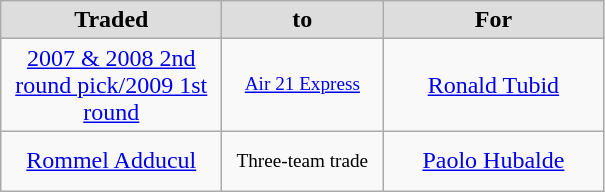<table class="wikitable" style="text-align: center">
<tr align="center" bgcolor="#dddddd">
<td style="width:140px"><strong>Traded</strong></td>
<td style="width:100px"><strong>to</strong></td>
<td style="width:140px"><strong>For</strong></td>
</tr>
<tr style="height:40px">
<td><a href='#'>2007 & 2008 2nd round pick/2009 1st round</a></td>
<td style="font-size: 80%"><a href='#'>Air 21 Express</a></td>
<td><a href='#'>Ronald Tubid</a></td>
</tr>
<tr style="height:40px">
<td><a href='#'>Rommel Adducul</a></td>
<td style="font-size: 80%">Three-team trade</td>
<td><a href='#'>Paolo Hubalde</a></td>
</tr>
</table>
